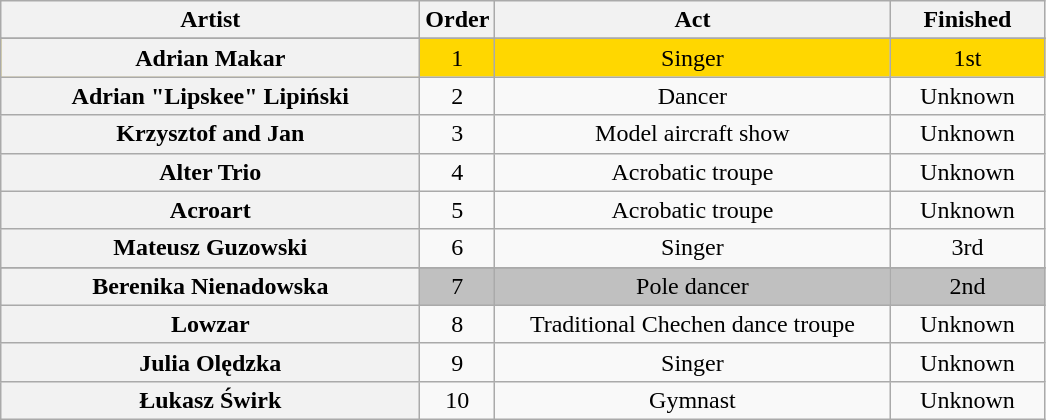<table class="wikitable plainrowheaders sortable" style="text-align:center;">
<tr>
<th scope="col" class="unsortable" style="width:17em;">Artist</th>
<th scope="col" style="width:1em;">Order</th>
<th scope="col" class="unsortable" style="width:16em;">Act</th>
<th scope="col" style="width:6em;">Finished</th>
</tr>
<tr>
</tr>
<tr style="background:gold;">
<th scope="row"><strong>Adrian Makar</strong></th>
<td>1</td>
<td>Singer</td>
<td>1st</td>
</tr>
<tr>
<th scope="row">Adrian "Lipskee" Lipiński</th>
<td>2</td>
<td>Dancer</td>
<td>Unknown</td>
</tr>
<tr>
<th scope="row">Krzysztof and Jan</th>
<td>3</td>
<td>Model aircraft show</td>
<td>Unknown</td>
</tr>
<tr>
<th scope="row">Alter Trio</th>
<td>4</td>
<td>Acrobatic troupe</td>
<td>Unknown</td>
</tr>
<tr>
<th scope="row">Acroart</th>
<td>5</td>
<td>Acrobatic troupe</td>
<td>Unknown</td>
</tr>
<tr>
<th scope="row">Mateusz Guzowski</th>
<td>6</td>
<td>Singer</td>
<td>3rd</td>
</tr>
<tr>
</tr>
<tr style="background:silver;">
<th scope="row">Berenika Nienadowska</th>
<td>7</td>
<td>Pole dancer</td>
<td>2nd</td>
</tr>
<tr>
<th scope="row">Lowzar</th>
<td>8</td>
<td>Traditional Chechen dance troupe</td>
<td>Unknown</td>
</tr>
<tr>
<th scope="row">Julia Olędzka</th>
<td>9</td>
<td>Singer</td>
<td>Unknown</td>
</tr>
<tr>
<th scope="row">Łukasz Świrk</th>
<td>10</td>
<td>Gymnast</td>
<td>Unknown</td>
</tr>
</table>
